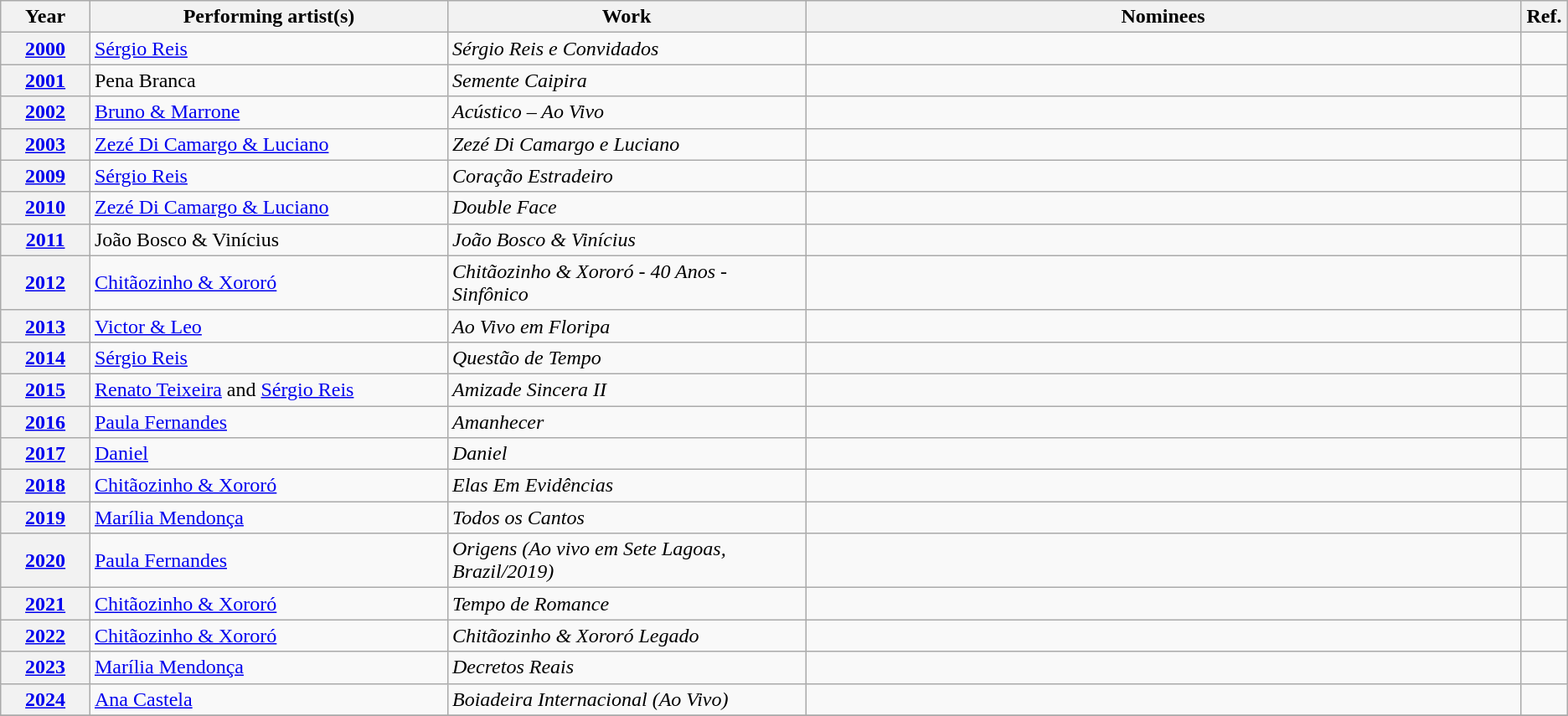<table class="wikitable">
<tr>
<th width="5%">Year</th>
<th width="20%">Performing artist(s)</th>
<th width="20%">Work</th>
<th width="40%">Nominees</th>
<th width="1%">Ref.</th>
</tr>
<tr>
<th><a href='#'>2000</a></th>
<td><a href='#'>Sérgio Reis</a></td>
<td><em>Sérgio Reis e Convidados</em></td>
<td></td>
<td></td>
</tr>
<tr>
<th><a href='#'>2001</a></th>
<td>Pena Branca</td>
<td><em>Semente Caipira</em></td>
<td></td>
<td></td>
</tr>
<tr>
<th><a href='#'>2002</a></th>
<td><a href='#'>Bruno & Marrone</a></td>
<td><em>Acústico – Ao Vivo</em></td>
<td></td>
<td></td>
</tr>
<tr>
<th><a href='#'>2003</a></th>
<td><a href='#'>Zezé Di Camargo & Luciano</a></td>
<td><em>Zezé Di Camargo e Luciano</em></td>
<td></td>
<td></td>
</tr>
<tr>
<th><a href='#'>2009</a></th>
<td><a href='#'>Sérgio Reis</a></td>
<td><em>Coração Estradeiro</em></td>
<td></td>
<td></td>
</tr>
<tr>
<th><a href='#'>2010</a></th>
<td><a href='#'>Zezé Di Camargo & Luciano</a></td>
<td><em>Double Face</em></td>
<td></td>
<td></td>
</tr>
<tr>
<th><a href='#'>2011</a></th>
<td>João Bosco & Vinícius</td>
<td><em>João Bosco & Vinícius</em></td>
<td></td>
<td></td>
</tr>
<tr>
<th><a href='#'>2012</a></th>
<td><a href='#'>Chitãozinho & Xororó</a></td>
<td><em>Chitãozinho & Xororó - 40 Anos - Sinfônico</em></td>
<td></td>
<td></td>
</tr>
<tr>
<th><a href='#'>2013</a></th>
<td><a href='#'>Victor & Leo</a></td>
<td><em>Ao Vivo em Floripa</em></td>
<td></td>
<td></td>
</tr>
<tr>
<th><a href='#'>2014</a></th>
<td><a href='#'>Sérgio Reis</a></td>
<td><em>Questão de Tempo</em></td>
<td></td>
<td></td>
</tr>
<tr>
<th><a href='#'>2015</a></th>
<td><a href='#'>Renato Teixeira</a> and <a href='#'>Sérgio Reis</a></td>
<td><em>Amizade Sincera II</em></td>
<td></td>
<td></td>
</tr>
<tr>
<th><a href='#'>2016</a></th>
<td><a href='#'>Paula Fernandes</a></td>
<td><em>Amanhecer</em></td>
<td></td>
<td></td>
</tr>
<tr>
<th><a href='#'>2017</a></th>
<td><a href='#'>Daniel</a></td>
<td><em>Daniel</em></td>
<td></td>
<td></td>
</tr>
<tr>
<th><a href='#'>2018</a></th>
<td><a href='#'>Chitãozinho & Xororó</a></td>
<td><em>Elas Em Evidências</em></td>
<td></td>
<td></td>
</tr>
<tr>
<th><a href='#'>2019</a></th>
<td><a href='#'>Marília Mendonça</a></td>
<td><em>Todos os Cantos</em></td>
<td></td>
<td></td>
</tr>
<tr>
<th><a href='#'>2020</a></th>
<td><a href='#'>Paula Fernandes</a></td>
<td><em>Origens (Ao vivo em Sete Lagoas, Brazil/2019)</em></td>
<td></td>
<td></td>
</tr>
<tr>
<th style="text-align:center;"><a href='#'>2021</a></th>
<td><a href='#'>Chitãozinho & Xororó</a></td>
<td><em>Tempo de Romance</em></td>
<td></td>
<td></td>
</tr>
<tr>
<th style="text-align:center;" scope="row"><a href='#'><strong>2022</strong></a></th>
<td><a href='#'>Chitãozinho & Xororó</a></td>
<td><em>Chitãozinho & Xororó Legado</em></td>
<td></td>
<td></td>
</tr>
<tr>
<th style="text-align:center;" scope="row"><a href='#'><strong>2023</strong></a></th>
<td><a href='#'>Marília Mendonça</a></td>
<td><em>Decretos Reais</em></td>
<td></td>
<td style="text-align:center;"></td>
</tr>
<tr>
<th style="text-align:center;" scope="row"><a href='#'><strong>2024</strong></a></th>
<td><a href='#'>Ana Castela</a></td>
<td><em>Boiadeira Internacional (Ao Vivo)</em></td>
<td></td>
<td align="center"></td>
</tr>
<tr>
</tr>
</table>
